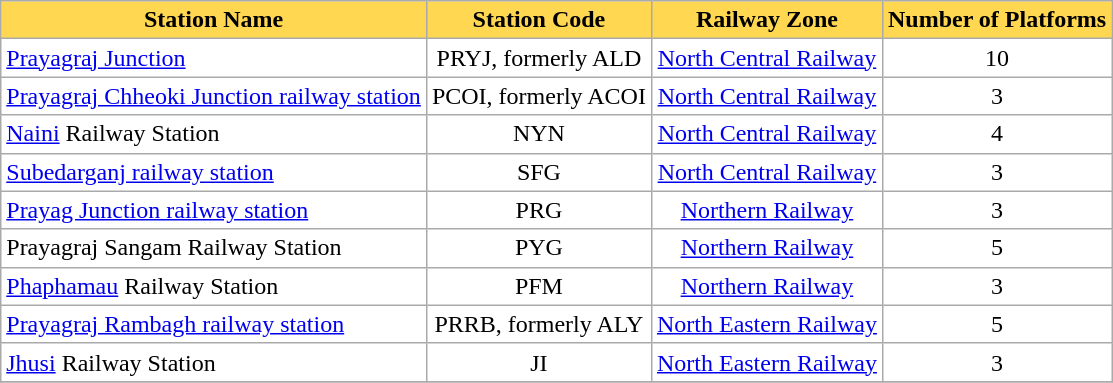<table class="wikitable sortable" style="background:#fff;">
<tr>
<th style="background:#ffd750;">Station Name</th>
<th style="background:#ffd750;">Station Code</th>
<th style="background:#ffd750;">Railway Zone</th>
<th style="background:#ffd750;">Number of Platforms</th>
</tr>
<tr>
<td><a href='#'>Prayagraj Junction</a></td>
<td style="text-align:center;">PRYJ, formerly ALD</td>
<td style="text-align:center;"><a href='#'>North Central Railway</a></td>
<td style="text-align:center;">10</td>
</tr>
<tr>
<td><a href='#'>Prayagraj Chheoki Junction railway station</a></td>
<td style="text-align:center;">PCOI, formerly ACOI</td>
<td style="text-align:center;"><a href='#'>North Central Railway</a></td>
<td style="text-align:center;">3</td>
</tr>
<tr>
<td><a href='#'>Naini</a> Railway Station</td>
<td style="text-align:center;">NYN</td>
<td style="text-align:center;"><a href='#'>North Central Railway</a></td>
<td style="text-align:center;">4</td>
</tr>
<tr>
<td><a href='#'>Subedarganj railway station</a></td>
<td style="text-align:center;">SFG</td>
<td style="text-align:center;"><a href='#'>North Central Railway</a></td>
<td style="text-align:center;">3</td>
</tr>
<tr>
<td><a href='#'>Prayag Junction railway station</a></td>
<td style="text-align:center;">PRG</td>
<td style="text-align:center;"><a href='#'>Northern Railway</a></td>
<td style="text-align:center;">3</td>
</tr>
<tr>
<td>Prayagraj Sangam Railway Station</td>
<td style="text-align:center;">PYG</td>
<td style="text-align:center;"><a href='#'>Northern Railway</a></td>
<td style="text-align:center;">5</td>
</tr>
<tr>
<td><a href='#'>Phaphamau</a> Railway Station</td>
<td style="text-align:center;">PFM</td>
<td style="text-align:center;"><a href='#'>Northern Railway</a></td>
<td style="text-align:center;">3</td>
</tr>
<tr>
<td><a href='#'>Prayagraj Rambagh railway station</a></td>
<td style="text-align:center;">PRRB, formerly ALY</td>
<td style="text-align:center;"><a href='#'>North Eastern Railway</a></td>
<td style="text-align:center;">5</td>
</tr>
<tr>
<td><a href='#'>Jhusi</a> Railway Station</td>
<td style="text-align:center;">JI</td>
<td style="text-align:center;"><a href='#'>North Eastern Railway</a></td>
<td style="text-align:center;">3</td>
</tr>
<tr>
</tr>
</table>
